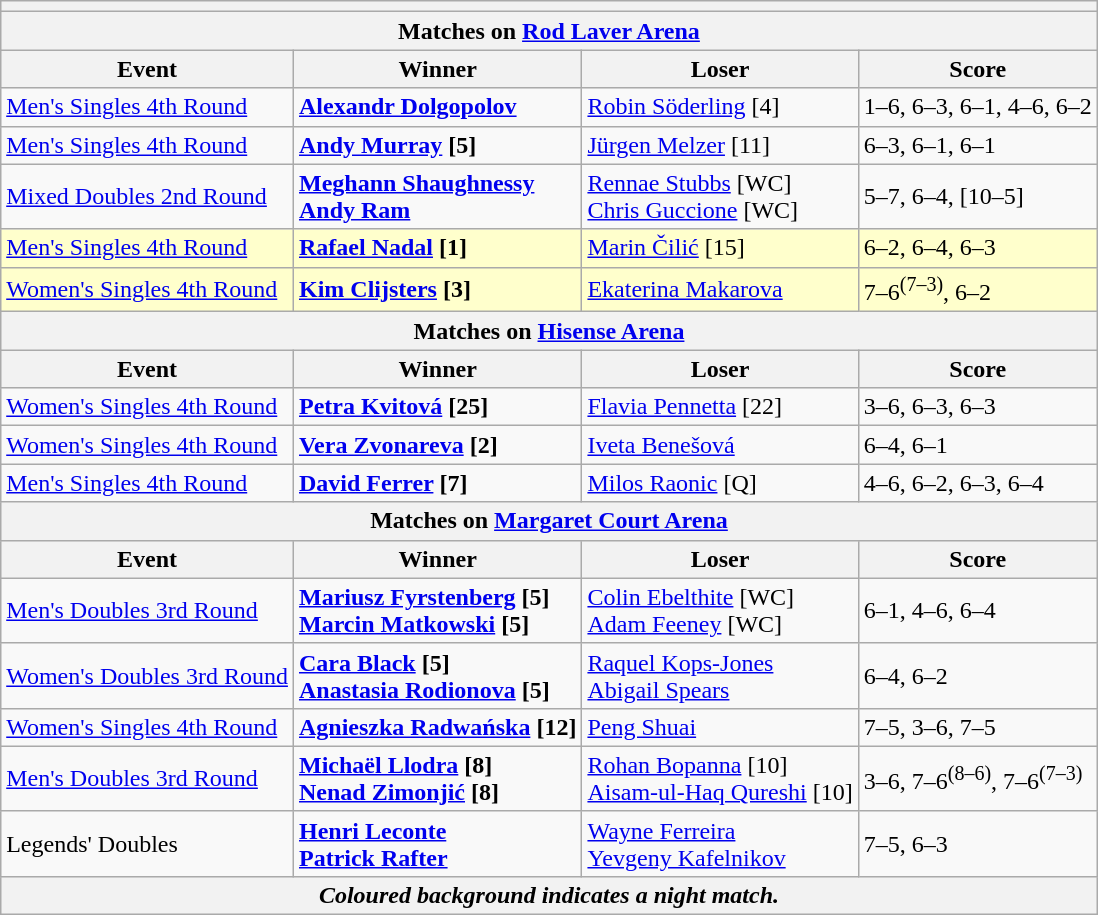<table class="wikitable collapsible" style="margin:1em auto;">
<tr>
<th colspan=4></th>
</tr>
<tr>
<th colspan=4><strong>Matches on <a href='#'>Rod Laver Arena</a></strong></th>
</tr>
<tr>
<th>Event</th>
<th>Winner</th>
<th>Loser</th>
<th>Score</th>
</tr>
<tr align=left>
<td><a href='#'>Men's Singles 4th Round</a></td>
<td> <strong><a href='#'>Alexandr Dolgopolov</a></strong></td>
<td> <a href='#'>Robin Söderling</a> [4]</td>
<td>1–6, 6–3, 6–1, 4–6, 6–2</td>
</tr>
<tr align=left>
<td><a href='#'>Men's Singles 4th Round</a></td>
<td> <strong><a href='#'>Andy Murray</a> [5]</strong></td>
<td> <a href='#'>Jürgen Melzer</a> [11]</td>
<td>6–3, 6–1, 6–1</td>
</tr>
<tr align=left>
<td><a href='#'>Mixed Doubles 2nd Round</a></td>
<td> <strong><a href='#'>Meghann Shaughnessy</a></strong><br> <strong><a href='#'>Andy Ram</a></strong></td>
<td> <a href='#'>Rennae Stubbs</a> [WC]<br> <a href='#'>Chris Guccione</a> [WC]</td>
<td>5–7, 6–4, [10–5]</td>
</tr>
<tr style="text-align:left; background:#ffc;">
<td><a href='#'>Men's Singles 4th Round</a></td>
<td> <strong><a href='#'>Rafael Nadal</a> [1]</strong></td>
<td> <a href='#'>Marin Čilić</a> [15]</td>
<td>6–2, 6–4, 6–3</td>
</tr>
<tr style="text-align:left; background:#ffc;">
<td><a href='#'>Women's Singles 4th Round</a></td>
<td> <strong><a href='#'>Kim Clijsters</a> [3]</strong></td>
<td> <a href='#'>Ekaterina Makarova</a></td>
<td>7–6<sup>(7–3)</sup>, 6–2</td>
</tr>
<tr>
<th colspan=4><strong>Matches on <a href='#'>Hisense Arena</a></strong></th>
</tr>
<tr>
<th>Event</th>
<th>Winner</th>
<th>Loser</th>
<th>Score</th>
</tr>
<tr align=left>
<td><a href='#'>Women's Singles 4th Round</a></td>
<td> <strong><a href='#'>Petra Kvitová</a> [25]</strong></td>
<td> <a href='#'>Flavia Pennetta</a> [22]</td>
<td>3–6, 6–3, 6–3</td>
</tr>
<tr align=left>
<td><a href='#'>Women's Singles 4th Round</a></td>
<td> <strong><a href='#'>Vera Zvonareva</a> [2]</strong></td>
<td> <a href='#'>Iveta Benešová</a></td>
<td>6–4, 6–1</td>
</tr>
<tr align=left>
<td><a href='#'>Men's Singles 4th Round</a></td>
<td> <strong><a href='#'>David Ferrer</a> [7]</strong></td>
<td> <a href='#'>Milos Raonic</a> [Q]</td>
<td>4–6, 6–2, 6–3, 6–4</td>
</tr>
<tr>
<th colspan=4><strong>Matches on <a href='#'>Margaret Court Arena</a></strong></th>
</tr>
<tr>
<th>Event</th>
<th>Winner</th>
<th>Loser</th>
<th>Score</th>
</tr>
<tr align=left>
<td><a href='#'>Men's Doubles 3rd Round</a></td>
<td> <strong><a href='#'>Mariusz Fyrstenberg</a> [5] <br>  <a href='#'>Marcin Matkowski</a> [5]</strong></td>
<td> <a href='#'>Colin Ebelthite</a> [WC] <br>  <a href='#'>Adam Feeney</a> [WC]</td>
<td>6–1, 4–6, 6–4</td>
</tr>
<tr align=left>
<td><a href='#'>Women's Doubles 3rd Round</a></td>
<td> <strong><a href='#'>Cara Black</a> [5] <br>  <a href='#'>Anastasia Rodionova</a> [5]</strong></td>
<td> <a href='#'>Raquel Kops-Jones</a> <br>  <a href='#'>Abigail Spears</a></td>
<td>6–4, 6–2</td>
</tr>
<tr align=left>
<td><a href='#'>Women's Singles 4th Round</a></td>
<td> <strong><a href='#'>Agnieszka Radwańska</a> [12]</strong></td>
<td> <a href='#'>Peng Shuai</a></td>
<td>7–5, 3–6, 7–5</td>
</tr>
<tr align=left>
<td><a href='#'>Men's Doubles 3rd Round</a></td>
<td> <strong><a href='#'>Michaël Llodra</a> [8]</strong><br> <strong><a href='#'>Nenad Zimonjić</a> [8]</strong></td>
<td> <a href='#'>Rohan Bopanna</a> [10]<br> <a href='#'>Aisam-ul-Haq Qureshi</a> [10]</td>
<td>3–6, 7–6<sup>(8–6)</sup>, 7–6<sup>(7–3)</sup></td>
</tr>
<tr align=left>
<td>Legends' Doubles</td>
<td> <strong><a href='#'>Henri Leconte</a></strong><br> <strong><a href='#'>Patrick Rafter</a></strong></td>
<td> <a href='#'>Wayne Ferreira</a><br> <a href='#'>Yevgeny Kafelnikov</a></td>
<td>7–5, 6–3</td>
</tr>
<tr>
<th colspan=4><em>Coloured background indicates a night match.</em></th>
</tr>
</table>
